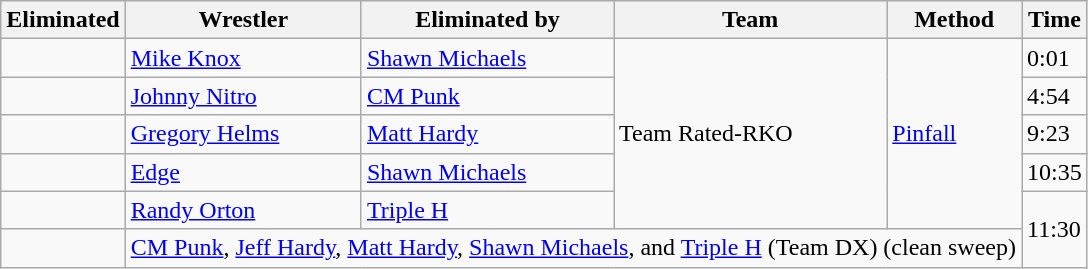<table class="wikitable sortable">
<tr>
<th>Eliminated</th>
<th>Wrestler</th>
<th>Eliminated by</th>
<th>Team</th>
<th>Method</th>
<th>Time</th>
</tr>
<tr>
<td></td>
<td><a href='#'>Mike Knox</a></td>
<td><a href='#'>Shawn Michaels</a></td>
<td rowspan=5>Team Rated-RKO</td>
<td rowspan=5><a href='#'>Pinfall</a></td>
<td>0:01</td>
</tr>
<tr>
<td></td>
<td><a href='#'>Johnny Nitro</a></td>
<td><a href='#'>CM Punk</a></td>
<td>4:54</td>
</tr>
<tr>
<td></td>
<td><a href='#'>Gregory Helms</a></td>
<td><a href='#'>Matt Hardy</a></td>
<td>9:23</td>
</tr>
<tr>
<td></td>
<td><a href='#'>Edge</a></td>
<td><a href='#'>Shawn Michaels</a></td>
<td>10:35</td>
</tr>
<tr>
<td></td>
<td><a href='#'>Randy Orton</a></td>
<td><a href='#'>Triple H</a></td>
<td rowspan=2>11:30</td>
</tr>
<tr>
<td></td>
<td colspan="4"><a href='#'>CM Punk</a>, <a href='#'>Jeff Hardy</a>, <a href='#'>Matt Hardy</a>, <a href='#'>Shawn Michaels</a>, and <a href='#'>Triple H</a> (Team DX) (clean sweep)</td>
</tr>
</table>
